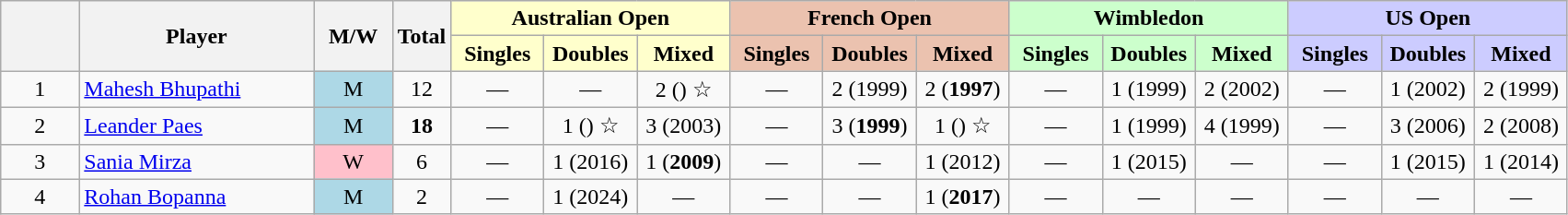<table class="wikitable mw-datatable sortable" style="text-align:center;">
<tr>
<th data-sort-type="number" width="5%" rowspan="2"></th>
<th width="15%" rowspan="2">Player</th>
<th width="5%"  rowspan="2">M/W</th>
<th rowspan="2">Total</th>
<th colspan="3" style="background:#ffc;">Australian Open</th>
<th colspan="3" style="background:#ebc2af;">French Open</th>
<th colspan="3" style="background:#cfc;">Wimbledon</th>
<th colspan="3" style="background:#ccf;">US Open</th>
</tr>
<tr>
<th style="background:#ffc; width:60px;">Singles</th>
<th style="background:#ffc; width:60px;">Doubles</th>
<th style="background:#ffc; width:60px;">Mixed</th>
<th style="background:#ebc2af; width:60px;">Singles</th>
<th style="background:#ebc2af; width:60px;">Doubles</th>
<th style="background:#ebc2af; width:60px;">Mixed</th>
<th style="background:#cfc; width:60px;">Singles</th>
<th style="background:#cfc; width:60px;">Doubles</th>
<th style="background:#cfc; width:60px;">Mixed</th>
<th style="background:#ccf; width:60px;">Singles</th>
<th style="background:#ccf; width:60px;">Doubles</th>
<th style="background:#ccf; width:60px;">Mixed</th>
</tr>
<tr>
<td>1</td>
<td style="text-align:left"><a href='#'>Mahesh Bhupathi</a></td>
<td style="background:lightblue;">M</td>
<td>12</td>
<td>—</td>
<td>—</td>
<td>2 () ☆</td>
<td>—</td>
<td>2 (1999)</td>
<td>2 (<strong>1997</strong>)</td>
<td>—</td>
<td>1 (1999)</td>
<td>2 (2002)</td>
<td>—</td>
<td>1 (2002)</td>
<td>2 (1999)</td>
</tr>
<tr>
<td>2</td>
<td style="text-align:left"><a href='#'>Leander Paes</a></td>
<td style="background:lightblue;">M</td>
<td><strong>18</strong></td>
<td>—</td>
<td>1 () ☆</td>
<td>3 (2003)</td>
<td>—</td>
<td>3 (<strong>1999</strong>)</td>
<td>1 () ☆</td>
<td>—</td>
<td>1 (1999)</td>
<td>4 (1999)</td>
<td>—</td>
<td>3 (2006)</td>
<td>2 (2008)</td>
</tr>
<tr>
<td>3</td>
<td style="text-align:left"><a href='#'>Sania Mirza</a></td>
<td style="background:pink;">W</td>
<td>6</td>
<td>—</td>
<td>1 (2016)</td>
<td>1 (<strong>2009</strong>)</td>
<td>—</td>
<td>—</td>
<td>1 (2012)</td>
<td>—</td>
<td>1 (2015)</td>
<td>—</td>
<td>—</td>
<td>1 (2015)</td>
<td>1 (2014)</td>
</tr>
<tr>
<td>4</td>
<td style="text-align:left"><a href='#'>Rohan Bopanna</a></td>
<td style="background:lightblue;">M</td>
<td>2</td>
<td>—</td>
<td>1 (2024)</td>
<td>—</td>
<td>—</td>
<td>—</td>
<td>1 (<strong>2017</strong>)</td>
<td>—</td>
<td>—</td>
<td>—</td>
<td>—</td>
<td>—</td>
<td>—</td>
</tr>
</table>
